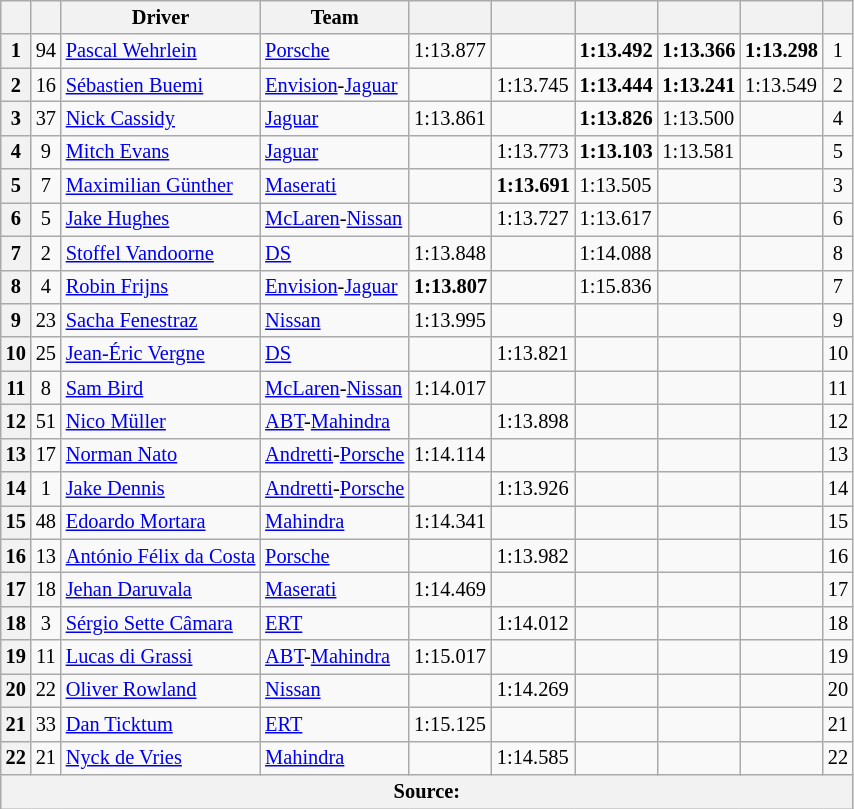<table class="wikitable sortable" style="font-size: 85%">
<tr>
<th scope="col"></th>
<th scope="col"></th>
<th scope="col">Driver</th>
<th scope="col">Team</th>
<th scope="col"></th>
<th scope="col"></th>
<th scope="col"></th>
<th scope="col"></th>
<th scope="col"></th>
<th scope="col"></th>
</tr>
<tr>
<th scope="row">1</th>
<td align="center">94</td>
<td data-sort-value=""> <a href='#'>Pascal Wehrlein</a></td>
<td><a href='#'>Porsche</a></td>
<td>1:13.877</td>
<td></td>
<td><strong>1:13.492</strong></td>
<td><strong>1:13.366</strong></td>
<td><strong>1:13.298</strong></td>
<td align="center">1</td>
</tr>
<tr>
<th scope="row">2</th>
<td align="center">16</td>
<td data-sort-value=""> <a href='#'>Sébastien Buemi</a></td>
<td><a href='#'>Envision</a>-<a href='#'>Jaguar</a></td>
<td></td>
<td>1:13.745</td>
<td><strong>1:13.444</strong></td>
<td><strong>1:13.241</strong></td>
<td>1:13.549</td>
<td align="center">2</td>
</tr>
<tr>
<th scope="row">3</th>
<td align="center">37</td>
<td data-sort-value=""> <a href='#'>Nick Cassidy</a></td>
<td><a href='#'>Jaguar</a></td>
<td>1:13.861</td>
<td></td>
<td><strong>1:13.826</strong></td>
<td>1:13.500</td>
<td></td>
<td align="center">4</td>
</tr>
<tr>
<th scope="row">4</th>
<td align="center">9</td>
<td data-sort-value=""> <a href='#'>Mitch Evans</a></td>
<td><a href='#'>Jaguar</a></td>
<td></td>
<td>1:13.773</td>
<td><strong>1:13.103</strong></td>
<td>1:13.581</td>
<td></td>
<td align="center">5</td>
</tr>
<tr>
<th scope="row">5</th>
<td align="center">7</td>
<td data-sort-value=""> <a href='#'>Maximilian Günther</a></td>
<td><a href='#'>Maserati</a></td>
<td></td>
<td><strong>1:13.691</strong></td>
<td>1:13.505</td>
<td></td>
<td></td>
<td align="center">3</td>
</tr>
<tr>
<th scope="row">6</th>
<td align="center">5</td>
<td data-sort-value=""> <a href='#'>Jake Hughes</a></td>
<td><a href='#'>McLaren</a>-<a href='#'>Nissan</a></td>
<td></td>
<td>1:13.727</td>
<td>1:13.617</td>
<td></td>
<td></td>
<td align="center">6</td>
</tr>
<tr>
<th scope="row">7</th>
<td align="center">2</td>
<td data-sort-value=""> <a href='#'>Stoffel Vandoorne</a></td>
<td><a href='#'>DS</a></td>
<td>1:13.848</td>
<td></td>
<td>1:14.088</td>
<td></td>
<td></td>
<td align="center">8</td>
</tr>
<tr>
<th scope="row">8</th>
<td align="center">4</td>
<td data-sort-value=""> <a href='#'>Robin Frijns</a></td>
<td><a href='#'>Envision</a>-<a href='#'>Jaguar</a></td>
<td><strong>1:13.807</strong></td>
<td></td>
<td>1:15.836</td>
<td></td>
<td></td>
<td align="center">7</td>
</tr>
<tr>
<th scope="row">9</th>
<td align="center">23</td>
<td data-sort-value=""> <a href='#'>Sacha Fenestraz</a></td>
<td><a href='#'>Nissan</a></td>
<td>1:13.995</td>
<td></td>
<td></td>
<td></td>
<td></td>
<td align="center">9</td>
</tr>
<tr>
<th scope="row">10</th>
<td align="center">25</td>
<td data-sort-value=""> <a href='#'>Jean-Éric Vergne</a></td>
<td><a href='#'>DS</a></td>
<td></td>
<td>1:13.821</td>
<td></td>
<td></td>
<td></td>
<td align="center">10</td>
</tr>
<tr>
<th scope="row">11</th>
<td align="center">8</td>
<td data-sort-value=""> <a href='#'>Sam Bird</a></td>
<td><a href='#'>McLaren</a>-<a href='#'>Nissan</a></td>
<td>1:14.017</td>
<td></td>
<td></td>
<td></td>
<td></td>
<td align="center">11</td>
</tr>
<tr>
<th scope="row">12</th>
<td align="center">51</td>
<td data-sort-value=""> <a href='#'>Nico Müller</a></td>
<td><a href='#'>ABT</a>-<a href='#'>Mahindra</a></td>
<td></td>
<td>1:13.898</td>
<td></td>
<td></td>
<td></td>
<td align="center">12</td>
</tr>
<tr>
<th scope="row">13</th>
<td align="center">17</td>
<td data-sort-value=""> <a href='#'>Norman Nato</a></td>
<td><a href='#'>Andretti</a>-<a href='#'>Porsche</a></td>
<td>1:14.114</td>
<td></td>
<td></td>
<td></td>
<td></td>
<td align="center">13</td>
</tr>
<tr>
<th scope="row">14</th>
<td align="center">1</td>
<td data-sort-value=""> <a href='#'>Jake Dennis</a></td>
<td><a href='#'>Andretti</a>-<a href='#'>Porsche</a></td>
<td></td>
<td>1:13.926</td>
<td></td>
<td></td>
<td></td>
<td align="center">14</td>
</tr>
<tr>
<th scope="row">15</th>
<td align="center">48</td>
<td data-sort-value=""> <a href='#'>Edoardo Mortara</a></td>
<td><a href='#'>Mahindra</a></td>
<td>1:14.341</td>
<td></td>
<td></td>
<td></td>
<td></td>
<td align="center">15</td>
</tr>
<tr>
<th scope="row">16</th>
<td align="center">13</td>
<td data-sort-value=""> <a href='#'>António Félix da Costa</a></td>
<td><a href='#'>Porsche</a></td>
<td></td>
<td>1:13.982</td>
<td></td>
<td></td>
<td></td>
<td align="center">16</td>
</tr>
<tr>
<th scope="row">17</th>
<td align="center">18</td>
<td data-sort-value=""> <a href='#'>Jehan Daruvala</a></td>
<td><a href='#'>Maserati</a></td>
<td>1:14.469</td>
<td></td>
<td></td>
<td></td>
<td></td>
<td align="center">17</td>
</tr>
<tr>
<th scope="row">18</th>
<td align="center">3</td>
<td data-sort-value=""> <a href='#'>Sérgio Sette Câmara</a></td>
<td><a href='#'>ERT</a></td>
<td></td>
<td>1:14.012</td>
<td></td>
<td></td>
<td></td>
<td align="center">18</td>
</tr>
<tr>
<th scope="row">19</th>
<td align="center">11</td>
<td data-sort-value=""> <a href='#'>Lucas di Grassi</a></td>
<td><a href='#'>ABT</a>-<a href='#'>Mahindra</a></td>
<td>1:15.017</td>
<td></td>
<td></td>
<td></td>
<td></td>
<td align="center">19</td>
</tr>
<tr>
<th scope="row">20</th>
<td align="center">22</td>
<td data-sort-value=""> <a href='#'>Oliver Rowland</a></td>
<td><a href='#'>Nissan</a></td>
<td></td>
<td>1:14.269</td>
<td></td>
<td></td>
<td></td>
<td align="center">20</td>
</tr>
<tr>
<th scope="row">21</th>
<td align="center">33</td>
<td data-sort-value=""> <a href='#'>Dan Ticktum</a></td>
<td><a href='#'>ERT</a></td>
<td>1:15.125</td>
<td></td>
<td></td>
<td></td>
<td></td>
<td align="center">21</td>
</tr>
<tr>
<th scope="row">22</th>
<td align="center">21</td>
<td data-sort-value=""> <a href='#'>Nyck de Vries</a></td>
<td><a href='#'>Mahindra</a></td>
<td></td>
<td>1:14.585</td>
<td></td>
<td></td>
<td></td>
<td align="center">22</td>
</tr>
<tr>
<th colspan="10">Source:</th>
</tr>
</table>
